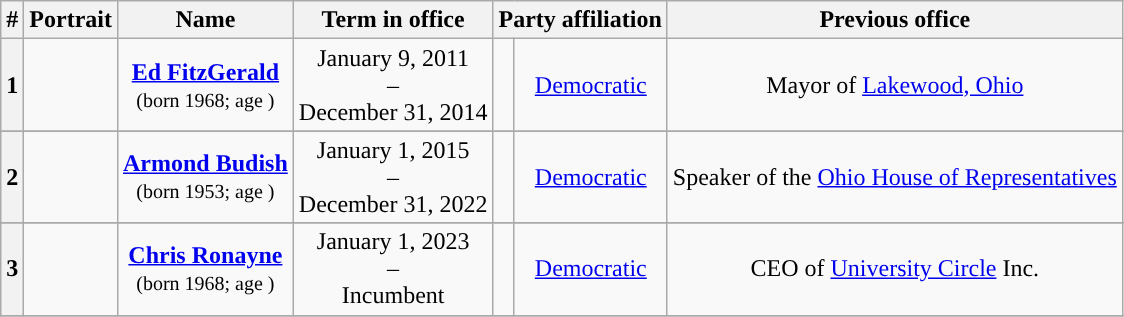<table class="wikitable" style="text-align: center;">
<tr>
<th>#</th>
<th>Portrait</th>
<th>Name</th>
<th>Term in office</th>
<th colspan="2">Party affiliation</th>
<th>Previous office</th>
</tr>
<tr>
<th>1</th>
<td></td>
<td><strong><a href='#'>Ed FitzGerald</a></strong><br><small>(born 1968; age )</small></td>
<td><span>January 9, 2011</span><br>–<br><span>December 31, 2014</span></td>
<td style="background:"> </td>
<td><a href='#'>Democratic</a></td>
<td>Mayor of <a href='#'>Lakewood, Ohio</a></td>
</tr>
<tr>
</tr>
<tr>
<th>2</th>
<td></td>
<td><strong><a href='#'>Armond Budish</a></strong><br><small>(born 1953; age )</small></td>
<td><span>January 1, 2015</span><br>–<br><span>December 31, 2022</span></td>
<td style="background:"> </td>
<td><a href='#'>Democratic</a></td>
<td>Speaker of the <a href='#'>Ohio House of Representatives</a></td>
</tr>
<tr>
</tr>
<tr>
<th>3</th>
<td></td>
<td><strong><a href='#'>Chris Ronayne</a></strong><br><small>(born 1968; age )</small> </td>
<td><span>January 1, 2023</span><br>–<br><span>Incumbent</span></td>
<td style="background:"> </td>
<td><a href='#'>Democratic</a></td>
<td>CEO of <a href='#'>University Circle</a> Inc.</td>
</tr>
<tr>
</tr>
</table>
